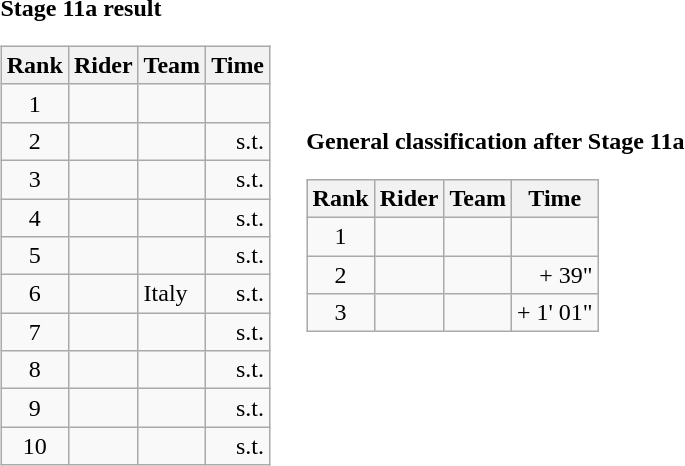<table>
<tr>
<td><strong>Stage 11a result</strong><br><table class="wikitable">
<tr>
<th scope="col">Rank</th>
<th scope="col">Rider</th>
<th scope="col">Team</th>
<th scope="col">Time</th>
</tr>
<tr>
<td style="text-align:center;">1</td>
<td></td>
<td></td>
<td style="text-align:right;"></td>
</tr>
<tr>
<td style="text-align:center;">2</td>
<td></td>
<td></td>
<td style="text-align:right;">s.t.</td>
</tr>
<tr>
<td style="text-align:center;">3</td>
<td></td>
<td></td>
<td style="text-align:right;">s.t.</td>
</tr>
<tr>
<td style="text-align:center;">4</td>
<td></td>
<td></td>
<td style="text-align:right;">s.t.</td>
</tr>
<tr>
<td style="text-align:center;">5</td>
<td></td>
<td></td>
<td style="text-align:right;">s.t.</td>
</tr>
<tr>
<td style="text-align:center;">6</td>
<td></td>
<td>Italy</td>
<td style="text-align:right;">s.t.</td>
</tr>
<tr>
<td style="text-align:center;">7</td>
<td></td>
<td></td>
<td style="text-align:right;">s.t.</td>
</tr>
<tr>
<td style="text-align:center;">8</td>
<td></td>
<td></td>
<td style="text-align:right;">s.t.</td>
</tr>
<tr>
<td style="text-align:center;">9</td>
<td></td>
<td></td>
<td style="text-align:right;">s.t.</td>
</tr>
<tr>
<td style="text-align:center;">10</td>
<td></td>
<td></td>
<td style="text-align:right;">s.t.</td>
</tr>
</table>
</td>
<td></td>
<td><strong>General classification after Stage 11a</strong><br><table class="wikitable">
<tr>
<th scope="col">Rank</th>
<th scope="col">Rider</th>
<th scope="col">Team</th>
<th scope="col">Time</th>
</tr>
<tr>
<td style="text-align:center;">1</td>
<td></td>
<td></td>
<td style="text-align:right;"></td>
</tr>
<tr>
<td style="text-align:center;">2</td>
<td></td>
<td></td>
<td style="text-align:right;">+ 39"</td>
</tr>
<tr>
<td style="text-align:center;">3</td>
<td></td>
<td></td>
<td style="text-align:right;">+ 1' 01"</td>
</tr>
</table>
</td>
</tr>
</table>
